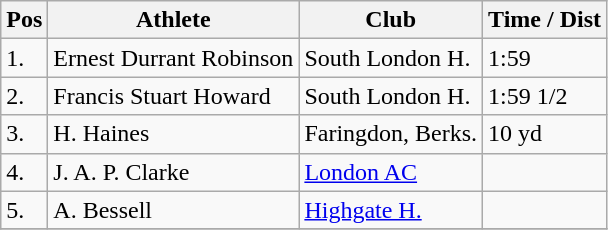<table class="wikitable">
<tr>
<th>Pos</th>
<th>Athlete</th>
<th>Club</th>
<th>Time / Dist</th>
</tr>
<tr>
<td>1.</td>
<td>Ernest Durrant Robinson</td>
<td>South London H.</td>
<td>1:59</td>
</tr>
<tr>
<td>2.</td>
<td>Francis Stuart Howard</td>
<td>South London H.</td>
<td>1:59 1/2</td>
</tr>
<tr>
<td>3.</td>
<td>H. Haines</td>
<td>Faringdon, Berks.</td>
<td>10 yd</td>
</tr>
<tr>
<td>4.</td>
<td>J. A. P. Clarke</td>
<td><a href='#'>London AC</a></td>
<td></td>
</tr>
<tr>
<td>5.</td>
<td>A. Bessell</td>
<td><a href='#'>Highgate H.</a></td>
<td></td>
</tr>
<tr>
</tr>
</table>
